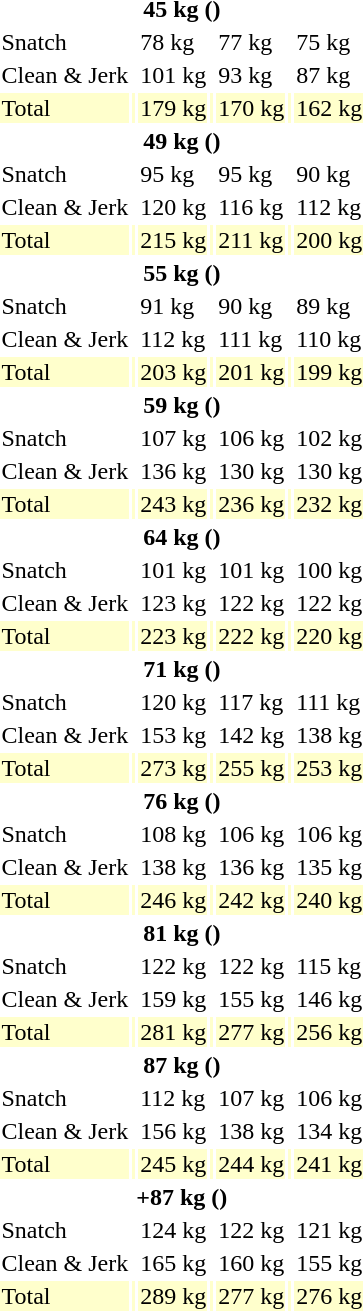<table>
<tr>
<th colspan=7>45 kg ()</th>
</tr>
<tr>
<td>Snatch</td>
<td></td>
<td>78 kg</td>
<td></td>
<td>77 kg</td>
<td></td>
<td>75 kg</td>
</tr>
<tr>
<td>Clean & Jerk</td>
<td></td>
<td>101 kg</td>
<td></td>
<td>93 kg</td>
<td></td>
<td>87 kg</td>
</tr>
<tr bgcolor=ffffcc>
<td>Total</td>
<td></td>
<td>179 kg</td>
<td></td>
<td>170 kg</td>
<td></td>
<td>162 kg</td>
</tr>
<tr>
<th colspan=7>49 kg ()</th>
</tr>
<tr>
<td>Snatch</td>
<td></td>
<td>95 kg</td>
<td></td>
<td>95 kg</td>
<td></td>
<td>90 kg</td>
</tr>
<tr>
<td>Clean & Jerk</td>
<td></td>
<td>120 kg<br></td>
<td></td>
<td>116 kg</td>
<td></td>
<td>112 kg</td>
</tr>
<tr bgcolor=ffffcc>
<td>Total</td>
<td></td>
<td>215 kg<br></td>
<td></td>
<td>211 kg</td>
<td></td>
<td>200 kg</td>
</tr>
<tr>
<th colspan=7>55 kg ()</th>
</tr>
<tr>
<td>Snatch</td>
<td></td>
<td>91 kg</td>
<td></td>
<td>90 kg</td>
<td></td>
<td>89 kg</td>
</tr>
<tr>
<td>Clean & Jerk</td>
<td></td>
<td>112 kg</td>
<td></td>
<td>111 kg</td>
<td></td>
<td>110 kg</td>
</tr>
<tr bgcolor=ffffcc>
<td>Total</td>
<td></td>
<td>203 kg</td>
<td></td>
<td>201 kg</td>
<td></td>
<td>199 kg</td>
</tr>
<tr>
<th colspan=7>59 kg ()</th>
</tr>
<tr>
<td>Snatch</td>
<td></td>
<td>107 kg</td>
<td></td>
<td>106 kg</td>
<td></td>
<td>102 kg</td>
</tr>
<tr>
<td>Clean & Jerk</td>
<td></td>
<td>136 kg</td>
<td></td>
<td>130 kg</td>
<td></td>
<td>130 kg</td>
</tr>
<tr bgcolor=ffffcc>
<td>Total</td>
<td></td>
<td>243 kg</td>
<td></td>
<td>236 kg</td>
<td></td>
<td>232 kg</td>
</tr>
<tr>
<th colspan=7>64 kg ()</th>
</tr>
<tr>
<td>Snatch</td>
<td></td>
<td>101 kg</td>
<td></td>
<td>101 kg</td>
<td></td>
<td>100 kg</td>
</tr>
<tr>
<td>Clean & Jerk</td>
<td></td>
<td>123 kg</td>
<td></td>
<td>122 kg</td>
<td></td>
<td>122 kg</td>
</tr>
<tr bgcolor=ffffcc>
<td>Total</td>
<td></td>
<td>223 kg</td>
<td></td>
<td>222 kg</td>
<td></td>
<td>220 kg</td>
</tr>
<tr>
<th colspan=7>71 kg ()</th>
</tr>
<tr>
<td>Snatch</td>
<td></td>
<td>120 kg</td>
<td></td>
<td>117 kg</td>
<td></td>
<td>111 kg</td>
</tr>
<tr>
<td>Clean & Jerk</td>
<td></td>
<td>153 kg<br></td>
<td></td>
<td>142 kg</td>
<td></td>
<td>138 kg</td>
</tr>
<tr bgcolor=ffffcc>
<td>Total</td>
<td></td>
<td>273 kg<br></td>
<td></td>
<td>255 kg</td>
<td></td>
<td>253 kg</td>
</tr>
<tr>
<th colspan=7>76 kg ()</th>
</tr>
<tr>
<td>Snatch</td>
<td></td>
<td>108 kg</td>
<td></td>
<td>106 kg</td>
<td></td>
<td>106 kg</td>
</tr>
<tr>
<td>Clean & Jerk</td>
<td></td>
<td>138 kg</td>
<td></td>
<td>136 kg</td>
<td></td>
<td>135 kg</td>
</tr>
<tr bgcolor=ffffcc>
<td>Total</td>
<td></td>
<td>246 kg</td>
<td></td>
<td>242 kg</td>
<td></td>
<td>240 kg</td>
</tr>
<tr>
<th colspan=7>81 kg ()</th>
</tr>
<tr>
<td>Snatch</td>
<td></td>
<td>122 kg</td>
<td></td>
<td>122 kg</td>
<td></td>
<td>115 kg</td>
</tr>
<tr>
<td>Clean & Jerk</td>
<td></td>
<td>159 kg<br></td>
<td></td>
<td>155 kg</td>
<td></td>
<td>146 kg</td>
</tr>
<tr bgcolor=ffffcc>
<td>Total</td>
<td></td>
<td>281 kg</td>
<td></td>
<td>277 kg</td>
<td></td>
<td>256 kg</td>
</tr>
<tr>
<th colspan=7>87 kg ()</th>
</tr>
<tr>
<td>Snatch</td>
<td></td>
<td>112 kg</td>
<td></td>
<td>107 kg</td>
<td></td>
<td>106 kg</td>
</tr>
<tr>
<td>Clean & Jerk</td>
<td></td>
<td>156 kg</td>
<td></td>
<td>138 kg</td>
<td></td>
<td>134 kg</td>
</tr>
<tr bgcolor=ffffcc>
<td>Total</td>
<td></td>
<td>245 kg</td>
<td></td>
<td>244 kg</td>
<td></td>
<td>241 kg</td>
</tr>
<tr>
<th colspan=7>+87 kg ()</th>
</tr>
<tr>
<td>Snatch</td>
<td></td>
<td>124 kg</td>
<td></td>
<td>122 kg</td>
<td></td>
<td>121 kg</td>
</tr>
<tr>
<td>Clean & Jerk</td>
<td></td>
<td>165 kg</td>
<td></td>
<td>160 kg</td>
<td></td>
<td>155 kg</td>
</tr>
<tr bgcolor=ffffcc>
<td>Total</td>
<td></td>
<td>289 kg</td>
<td></td>
<td>277 kg</td>
<td></td>
<td>276 kg</td>
</tr>
</table>
